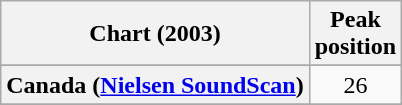<table class="wikitable plainrowheaders sortable">
<tr>
<th>Chart (2003)</th>
<th>Peak<br>position</th>
</tr>
<tr>
</tr>
<tr>
<th scope="row">Canada (<a href='#'>Nielsen SoundScan</a>)</th>
<td style="text-align:center;">26</td>
</tr>
<tr>
</tr>
<tr>
</tr>
<tr>
</tr>
<tr>
</tr>
<tr>
</tr>
<tr>
</tr>
<tr>
</tr>
<tr>
</tr>
<tr>
</tr>
<tr>
</tr>
<tr>
</tr>
<tr>
</tr>
<tr>
</tr>
</table>
